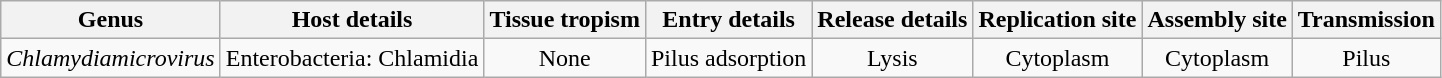<table class="wikitable sortable" style="text-align:center">
<tr>
<th>Genus</th>
<th>Host details</th>
<th>Tissue tropism</th>
<th>Entry details</th>
<th>Release details</th>
<th>Replication site</th>
<th>Assembly site</th>
<th>Transmission</th>
</tr>
<tr>
<td><em>Chlamydiamicrovirus</em></td>
<td>Enterobacteria: Chlamidia</td>
<td>None</td>
<td>Pilus adsorption</td>
<td>Lysis</td>
<td>Cytoplasm</td>
<td>Cytoplasm</td>
<td>Pilus</td>
</tr>
</table>
